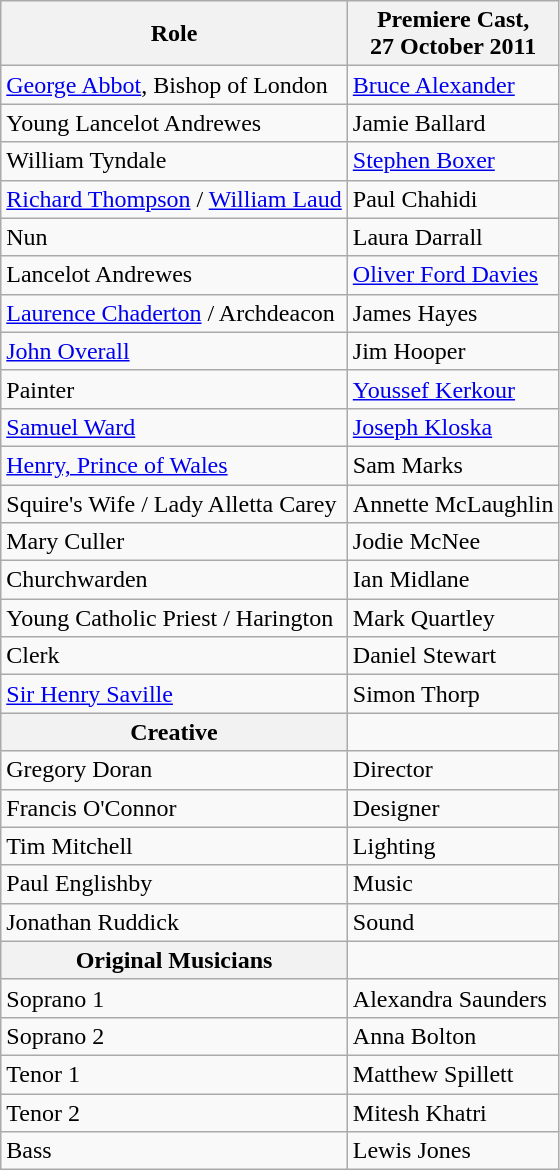<table class="wikitable" border="1">
<tr>
<th>Role</th>
<th>Premiere Cast, <br>27 October 2011<br></th>
</tr>
<tr>
<td><a href='#'>George Abbot</a>, Bishop of London</td>
<td><a href='#'>Bruce Alexander</a></td>
</tr>
<tr>
<td>Young Lancelot Andrewes</td>
<td>Jamie Ballard</td>
</tr>
<tr>
<td>William Tyndale</td>
<td><a href='#'>Stephen Boxer</a></td>
</tr>
<tr>
<td><a href='#'>Richard Thompson</a> / <a href='#'>William Laud</a></td>
<td>Paul Chahidi</td>
</tr>
<tr>
<td>Nun</td>
<td>Laura Darrall</td>
</tr>
<tr>
<td>Lancelot Andrewes</td>
<td><a href='#'>Oliver Ford Davies</a></td>
</tr>
<tr>
<td><a href='#'>Laurence Chaderton</a> / Archdeacon</td>
<td>James Hayes</td>
</tr>
<tr>
<td><a href='#'>John Overall</a></td>
<td>Jim Hooper</td>
</tr>
<tr>
<td>Painter</td>
<td><a href='#'>Youssef Kerkour</a></td>
</tr>
<tr>
<td><a href='#'>Samuel Ward</a></td>
<td><a href='#'>Joseph Kloska</a></td>
</tr>
<tr>
<td><a href='#'>Henry, Prince of Wales</a></td>
<td>Sam Marks</td>
</tr>
<tr>
<td>Squire's Wife / Lady Alletta Carey</td>
<td>Annette McLaughlin</td>
</tr>
<tr>
<td>Mary Culler</td>
<td>Jodie McNee</td>
</tr>
<tr>
<td>Churchwarden</td>
<td>Ian Midlane</td>
</tr>
<tr>
<td>Young Catholic Priest / Harington</td>
<td>Mark Quartley</td>
</tr>
<tr>
<td>Clerk</td>
<td>Daniel Stewart</td>
</tr>
<tr>
<td><a href='#'>Sir Henry Saville</a></td>
<td>Simon Thorp</td>
</tr>
<tr>
<th>Creative</th>
</tr>
<tr>
<td>Gregory Doran</td>
<td>Director</td>
</tr>
<tr>
<td>Francis O'Connor</td>
<td>Designer</td>
</tr>
<tr>
<td>Tim Mitchell</td>
<td>Lighting</td>
</tr>
<tr>
<td>Paul Englishby</td>
<td>Music</td>
</tr>
<tr>
<td>Jonathan Ruddick</td>
<td>Sound</td>
</tr>
<tr>
<th>Original Musicians</th>
</tr>
<tr>
<td>Soprano 1</td>
<td>Alexandra Saunders</td>
</tr>
<tr>
<td>Soprano 2</td>
<td>Anna Bolton</td>
</tr>
<tr>
<td>Tenor 1</td>
<td>Matthew Spillett</td>
</tr>
<tr>
<td>Tenor 2</td>
<td>Mitesh Khatri </td>
</tr>
<tr>
<td>Bass</td>
<td>Lewis Jones</td>
</tr>
</table>
